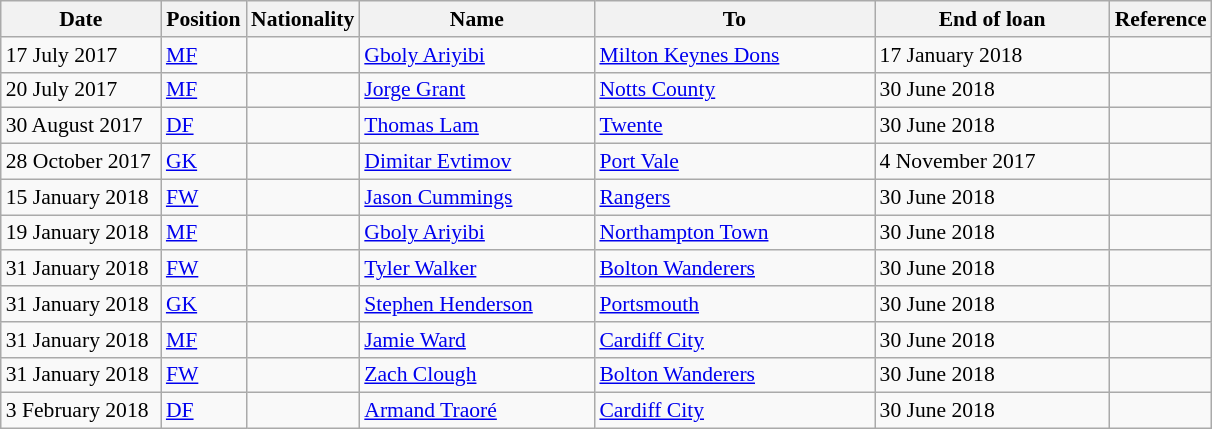<table class="wikitable" style="text-align:left; font-size:90%">
<tr>
<th style= width:100px;">Date</th>
<th style= width:50px;">Position</th>
<th style= width:50px;">Nationality</th>
<th style= width:150px;">Name</th>
<th style= width:180px;">To</th>
<th style= width:150px;">End of loan</th>
<th style= width:25px;">Reference</th>
</tr>
<tr>
<td>17 July 2017</td>
<td><a href='#'>MF</a></td>
<td></td>
<td><a href='#'>Gboly Ariyibi</a></td>
<td><a href='#'>Milton Keynes Dons</a></td>
<td>17 January 2018</td>
<td></td>
</tr>
<tr>
<td>20 July 2017</td>
<td><a href='#'>MF</a></td>
<td></td>
<td><a href='#'>Jorge Grant</a></td>
<td><a href='#'>Notts County</a></td>
<td>30 June 2018</td>
<td></td>
</tr>
<tr>
<td>30 August 2017</td>
<td><a href='#'>DF</a></td>
<td></td>
<td><a href='#'>Thomas Lam</a></td>
<td><a href='#'>Twente</a></td>
<td>30 June 2018</td>
<td></td>
</tr>
<tr>
<td>28 October 2017</td>
<td><a href='#'>GK</a></td>
<td></td>
<td><a href='#'>Dimitar Evtimov</a></td>
<td><a href='#'>Port Vale</a></td>
<td>4 November 2017</td>
<td></td>
</tr>
<tr>
<td>15 January 2018</td>
<td><a href='#'>FW</a></td>
<td></td>
<td><a href='#'>Jason Cummings</a></td>
<td><a href='#'>Rangers</a></td>
<td>30 June 2018</td>
<td></td>
</tr>
<tr>
<td>19 January 2018</td>
<td><a href='#'>MF</a></td>
<td></td>
<td><a href='#'>Gboly Ariyibi</a></td>
<td><a href='#'>Northampton Town</a></td>
<td>30 June 2018</td>
<td></td>
</tr>
<tr>
<td>31 January 2018</td>
<td><a href='#'>FW</a></td>
<td></td>
<td><a href='#'>Tyler Walker</a></td>
<td><a href='#'>Bolton Wanderers</a></td>
<td>30 June 2018</td>
<td></td>
</tr>
<tr>
<td>31 January 2018</td>
<td><a href='#'>GK</a></td>
<td></td>
<td><a href='#'>Stephen Henderson</a></td>
<td><a href='#'>Portsmouth</a></td>
<td>30 June 2018</td>
<td></td>
</tr>
<tr>
<td>31 January 2018</td>
<td><a href='#'>MF</a></td>
<td></td>
<td><a href='#'>Jamie Ward</a></td>
<td><a href='#'>Cardiff City</a></td>
<td>30 June 2018</td>
<td></td>
</tr>
<tr>
<td>31 January 2018</td>
<td><a href='#'>FW</a></td>
<td></td>
<td><a href='#'>Zach Clough</a></td>
<td><a href='#'>Bolton Wanderers</a></td>
<td>30 June 2018</td>
<td></td>
</tr>
<tr>
<td>3 February 2018</td>
<td><a href='#'>DF</a></td>
<td></td>
<td><a href='#'>Armand Traoré</a></td>
<td><a href='#'>Cardiff City</a></td>
<td>30 June 2018</td>
<td></td>
</tr>
</table>
